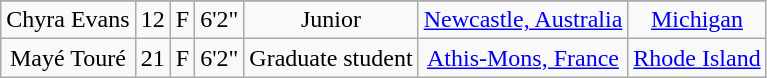<table class="wikitable sortable" style="text-align: center">
<tr align=center>
</tr>
<tr>
<td>Chyra Evans</td>
<td>12</td>
<td>F</td>
<td>6'2"</td>
<td>Junior</td>
<td><a href='#'>Newcastle, Australia</a></td>
<td><a href='#'>Michigan</a></td>
</tr>
<tr>
<td>Mayé Touré</td>
<td>21</td>
<td>F</td>
<td>6'2"</td>
<td>Graduate student</td>
<td><a href='#'>Athis-Mons, France</a></td>
<td><a href='#'>Rhode Island</a></td>
</tr>
</table>
